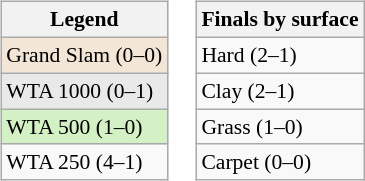<table>
<tr valign=top>
<td><br><table class="wikitable" style=font-size:90%>
<tr>
<th>Legend</th>
</tr>
<tr style="background:#f3e6d7;">
<td>Grand Slam (0–0)</td>
</tr>
<tr style="background:#e9e9e9;">
<td>WTA 1000 (0–1)</td>
</tr>
<tr style="background:#d4f1c5;">
<td>WTA 500 (1–0)</td>
</tr>
<tr>
<td>WTA 250 (4–1)</td>
</tr>
</table>
</td>
<td><br><table class="wikitable" style=font-size:90%>
<tr>
<th>Finals by surface</th>
</tr>
<tr>
<td>Hard (2–1)</td>
</tr>
<tr>
<td>Clay (2–1)</td>
</tr>
<tr>
<td>Grass (1–0)</td>
</tr>
<tr>
<td>Carpet (0–0)</td>
</tr>
</table>
</td>
</tr>
</table>
